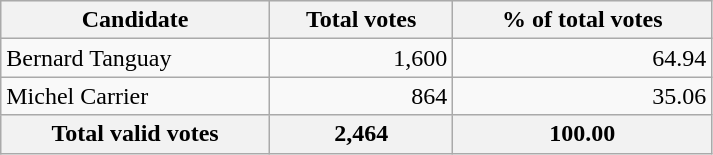<table style="width:475px;" class="wikitable">
<tr bgcolor="#EEEEEE">
<th align="left">Candidate</th>
<th align="right">Total votes</th>
<th align="right">% of total votes</th>
</tr>
<tr>
<td align="left">Bernard Tanguay</td>
<td align="right">1,600</td>
<td align="right">64.94</td>
</tr>
<tr>
<td align="left">Michel Carrier</td>
<td align="right">864</td>
<td align="right">35.06</td>
</tr>
<tr bgcolor="#EEEEEE">
<th align="left">Total valid votes</th>
<th align="right"><strong>2,464</strong></th>
<th align="right"><strong>100.00</strong></th>
</tr>
</table>
